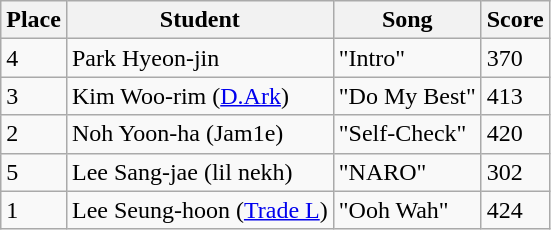<table class="wikitable sortable">
<tr>
<th>Place</th>
<th>Student</th>
<th>Song</th>
<th>Score</th>
</tr>
<tr>
<td>4</td>
<td>Park Hyeon-jin</td>
<td>"Intro"</td>
<td>370</td>
</tr>
<tr>
<td>3</td>
<td>Kim Woo-rim (<a href='#'>D.Ark</a>)</td>
<td>"Do My Best"</td>
<td>413</td>
</tr>
<tr>
<td>2</td>
<td>Noh Yoon-ha (Jam1e)</td>
<td>"Self-Check"</td>
<td>420</td>
</tr>
<tr>
<td>5</td>
<td>Lee Sang-jae (lil nekh)</td>
<td>"NARO"</td>
<td>302</td>
</tr>
<tr>
<td>1</td>
<td>Lee Seung-hoon (<a href='#'>Trade L</a>)</td>
<td>"Ooh Wah"</td>
<td>424</td>
</tr>
</table>
